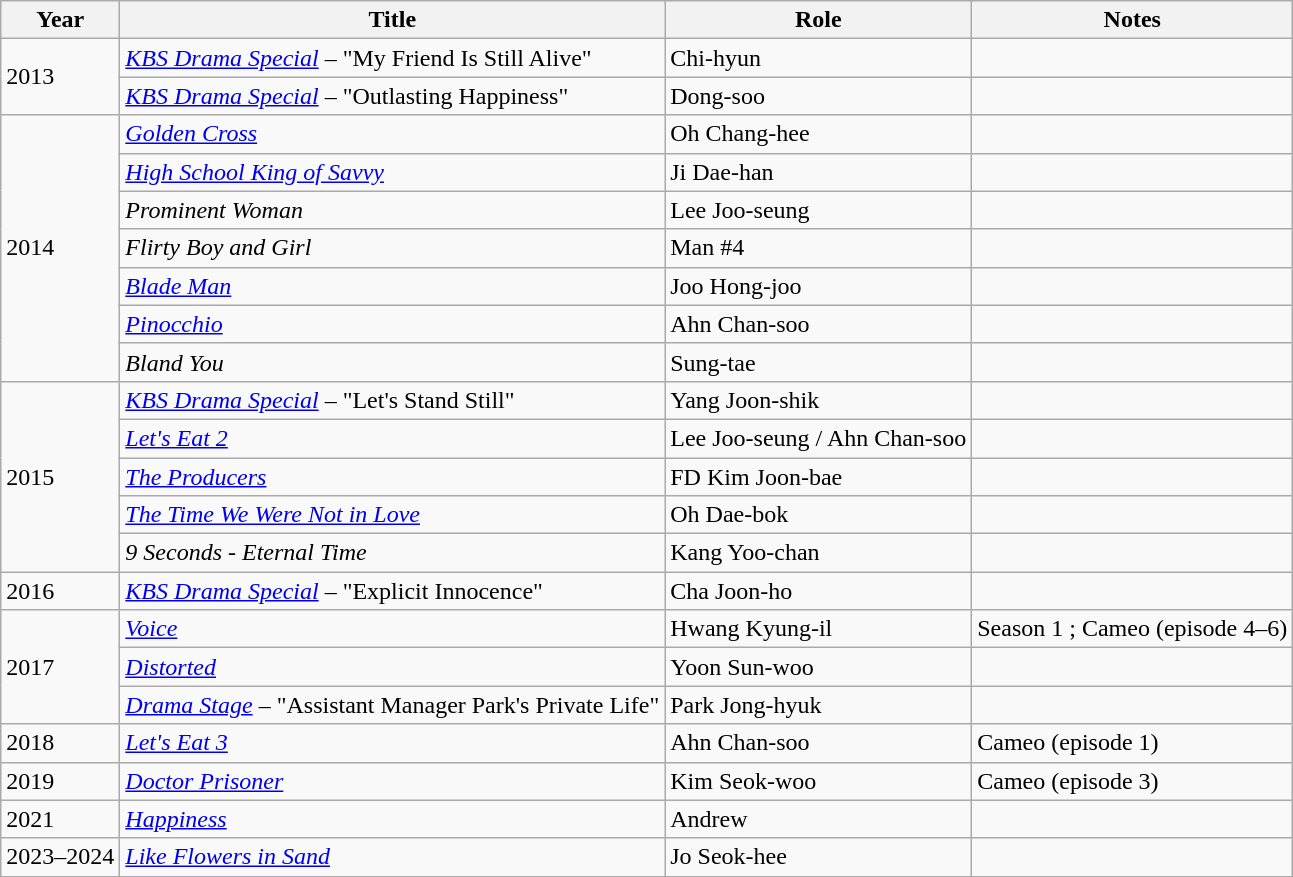<table class="wikitable">
<tr>
<th>Year</th>
<th>Title</th>
<th>Role</th>
<th>Notes</th>
</tr>
<tr>
<td rowspan="2">2013</td>
<td><em><a href='#'>KBS Drama Special</a></em> – "My Friend Is Still Alive"</td>
<td>Chi-hyun</td>
<td></td>
</tr>
<tr>
<td><em><a href='#'>KBS Drama Special</a></em> – "Outlasting Happiness"</td>
<td>Dong-soo</td>
<td></td>
</tr>
<tr>
<td rowspan="7">2014</td>
<td><em><a href='#'>Golden Cross</a></em></td>
<td>Oh Chang-hee</td>
<td></td>
</tr>
<tr>
<td><em><a href='#'>High School King of Savvy</a></em></td>
<td>Ji Dae-han</td>
<td></td>
</tr>
<tr>
<td><em>Prominent Woman</em></td>
<td>Lee Joo-seung</td>
<td></td>
</tr>
<tr>
<td><em>Flirty Boy and Girl</em></td>
<td>Man #4</td>
<td></td>
</tr>
<tr>
<td><em><a href='#'>Blade Man</a></em></td>
<td>Joo Hong-joo</td>
<td></td>
</tr>
<tr>
<td><em><a href='#'>Pinocchio</a></em></td>
<td>Ahn Chan-soo</td>
<td></td>
</tr>
<tr>
<td><em>Bland You</em></td>
<td>Sung-tae</td>
<td></td>
</tr>
<tr>
<td rowspan="5">2015</td>
<td><em><a href='#'>KBS Drama Special</a></em> – "Let's Stand Still"</td>
<td>Yang Joon-shik</td>
<td></td>
</tr>
<tr>
<td><em><a href='#'>Let's Eat 2</a></em></td>
<td>Lee Joo-seung / Ahn Chan-soo</td>
<td></td>
</tr>
<tr>
<td><em><a href='#'>The Producers</a></em></td>
<td>FD Kim Joon-bae</td>
<td></td>
</tr>
<tr>
<td><em><a href='#'>The Time We Were Not in Love</a></em></td>
<td>Oh Dae-bok</td>
<td></td>
</tr>
<tr>
<td><em>9 Seconds - Eternal Time</em></td>
<td>Kang Yoo-chan</td>
<td></td>
</tr>
<tr>
<td>2016</td>
<td><em><a href='#'>KBS Drama Special</a></em> – "Explicit Innocence"</td>
<td>Cha Joon-ho</td>
<td></td>
</tr>
<tr>
<td rowspan="3">2017</td>
<td><em><a href='#'>Voice</a></em></td>
<td>Hwang Kyung-il</td>
<td>Season 1 ; Cameo (episode 4–6)</td>
</tr>
<tr>
<td><em><a href='#'>Distorted</a></em></td>
<td>Yoon Sun-woo</td>
<td></td>
</tr>
<tr>
<td><em><a href='#'>Drama Stage</a></em> – "Assistant Manager Park's Private Life"</td>
<td>Park Jong-hyuk</td>
<td></td>
</tr>
<tr>
<td>2018</td>
<td><em><a href='#'>Let's Eat 3</a></em></td>
<td>Ahn Chan-soo</td>
<td>Cameo (episode 1)</td>
</tr>
<tr>
<td>2019</td>
<td><em><a href='#'>Doctor Prisoner</a></em></td>
<td>Kim Seok-woo</td>
<td>Cameo (episode 3)</td>
</tr>
<tr>
<td>2021</td>
<td><em><a href='#'>Happiness</a></em></td>
<td>Andrew</td>
<td></td>
</tr>
<tr>
<td>2023–2024</td>
<td><em><a href='#'>Like Flowers in Sand</a></em></td>
<td>Jo Seok-hee</td>
<td></td>
</tr>
</table>
